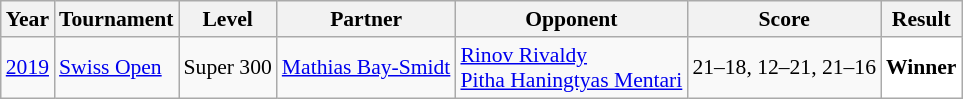<table class="sortable wikitable" style="font-size: 90%;">
<tr>
<th>Year</th>
<th>Tournament</th>
<th>Level</th>
<th>Partner</th>
<th>Opponent</th>
<th>Score</th>
<th>Result</th>
</tr>
<tr>
<td align="center"><a href='#'>2019</a></td>
<td align="left"><a href='#'>Swiss Open</a></td>
<td align="left">Super 300</td>
<td align="left"> <a href='#'>Mathias Bay-Smidt</a></td>
<td align="left"> <a href='#'>Rinov Rivaldy</a><br> <a href='#'>Pitha Haningtyas Mentari</a></td>
<td align="left">21–18, 12–21, 21–16</td>
<td style="text-align:left; background:white"> <strong>Winner</strong></td>
</tr>
</table>
